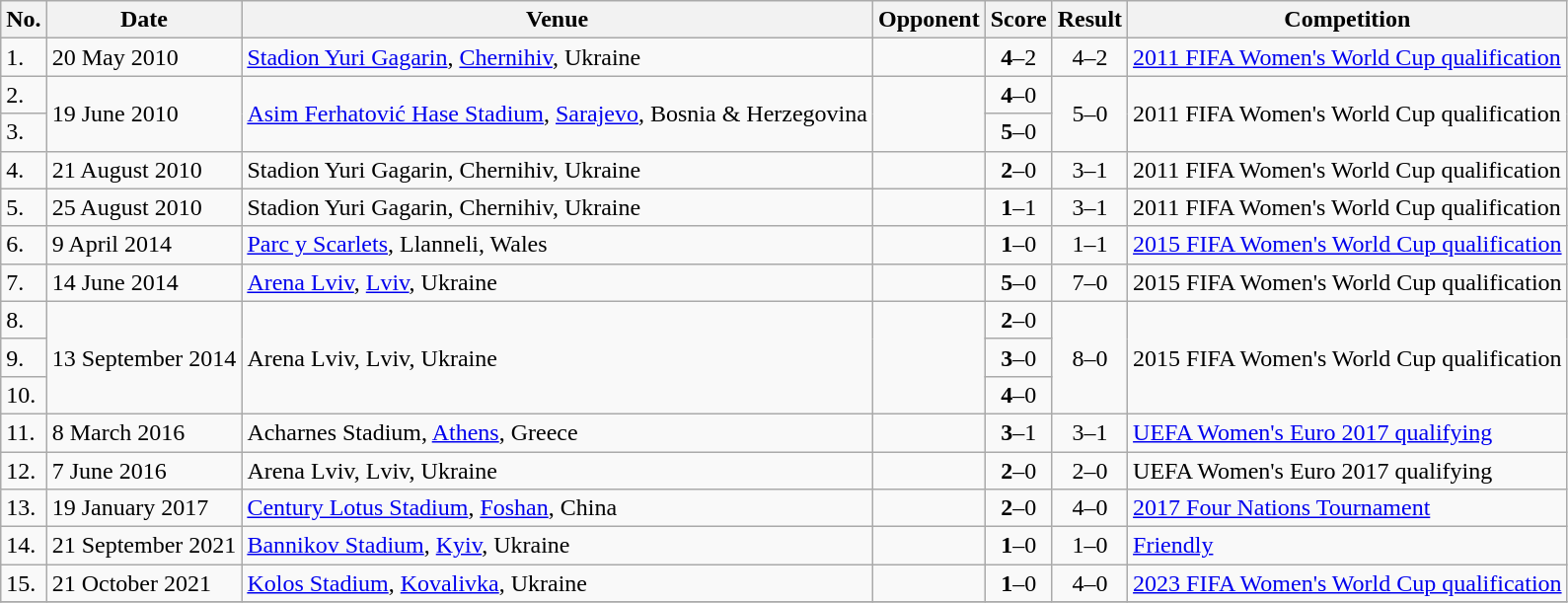<table class="wikitable">
<tr>
<th>No.</th>
<th>Date</th>
<th>Venue</th>
<th>Opponent</th>
<th>Score</th>
<th>Result</th>
<th>Competition</th>
</tr>
<tr>
<td>1.</td>
<td>20 May 2010</td>
<td><a href='#'>Stadion Yuri Gagarin</a>, <a href='#'>Chernihiv</a>, Ukraine</td>
<td></td>
<td align=center><strong>4</strong>–2</td>
<td align=center>4–2</td>
<td><a href='#'>2011 FIFA Women's World Cup qualification</a></td>
</tr>
<tr>
<td>2.</td>
<td rowspan=2>19 June 2010</td>
<td rowspan=2><a href='#'>Asim Ferhatović Hase Stadium</a>, <a href='#'>Sarajevo</a>, Bosnia & Herzegovina</td>
<td rowspan=2></td>
<td align=center><strong>4</strong>–0</td>
<td rowspan=2 align=center>5–0</td>
<td rowspan=2>2011 FIFA Women's World Cup qualification</td>
</tr>
<tr>
<td>3.</td>
<td align=center><strong>5</strong>–0</td>
</tr>
<tr>
<td>4.</td>
<td>21 August 2010</td>
<td>Stadion Yuri Gagarin, Chernihiv, Ukraine</td>
<td></td>
<td align=center><strong>2</strong>–0</td>
<td align=center>3–1</td>
<td>2011 FIFA Women's World Cup qualification</td>
</tr>
<tr>
<td>5.</td>
<td>25 August 2010</td>
<td>Stadion Yuri Gagarin, Chernihiv, Ukraine</td>
<td></td>
<td align=center><strong>1</strong>–1</td>
<td align=center>3–1</td>
<td>2011 FIFA Women's World Cup qualification</td>
</tr>
<tr>
<td>6.</td>
<td>9 April 2014</td>
<td><a href='#'>Parc y Scarlets</a>, Llanneli, Wales</td>
<td></td>
<td align=center><strong>1</strong>–0</td>
<td align=center>1–1</td>
<td><a href='#'>2015 FIFA Women's World Cup qualification</a></td>
</tr>
<tr>
<td>7.</td>
<td>14 June 2014</td>
<td><a href='#'>Arena Lviv</a>, <a href='#'>Lviv</a>, Ukraine</td>
<td></td>
<td align=center><strong>5</strong>–0</td>
<td align=center>7–0</td>
<td>2015 FIFA Women's World Cup qualification</td>
</tr>
<tr>
<td>8.</td>
<td rowspan=3>13 September 2014</td>
<td rowspan=3>Arena Lviv, Lviv, Ukraine</td>
<td rowspan=3></td>
<td align=center><strong>2</strong>–0</td>
<td rowspan=3 align=center>8–0</td>
<td rowspan=3>2015 FIFA Women's World Cup qualification</td>
</tr>
<tr>
<td>9.</td>
<td align=center><strong>3</strong>–0</td>
</tr>
<tr>
<td>10.</td>
<td align=center><strong>4</strong>–0</td>
</tr>
<tr>
<td>11.</td>
<td>8 March 2016</td>
<td>Acharnes Stadium, <a href='#'>Athens</a>, Greece</td>
<td></td>
<td align=center><strong>3</strong>–1</td>
<td align=center>3–1</td>
<td><a href='#'>UEFA Women's Euro 2017 qualifying</a></td>
</tr>
<tr>
<td>12.</td>
<td>7 June 2016</td>
<td>Arena Lviv, Lviv, Ukraine</td>
<td></td>
<td align=centeR><strong>2</strong>–0</td>
<td align=center>2–0</td>
<td>UEFA Women's Euro 2017 qualifying</td>
</tr>
<tr>
<td>13.</td>
<td>19 January 2017</td>
<td><a href='#'>Century Lotus Stadium</a>, <a href='#'>Foshan</a>, China</td>
<td></td>
<td align=center><strong>2</strong>–0</td>
<td align=center>4–0</td>
<td><a href='#'>2017 Four Nations Tournament</a></td>
</tr>
<tr>
<td>14.</td>
<td>21 September 2021</td>
<td><a href='#'>Bannikov Stadium</a>, <a href='#'>Kyiv</a>, Ukraine</td>
<td></td>
<td align=center><strong>1</strong>–0</td>
<td align=center>1–0</td>
<td><a href='#'>Friendly</a></td>
</tr>
<tr>
<td>15.</td>
<td>21 October 2021</td>
<td><a href='#'>Kolos Stadium</a>, <a href='#'>Kovalivka</a>, Ukraine</td>
<td></td>
<td align=center><strong>1</strong>–0</td>
<td align=center>4–0</td>
<td><a href='#'>2023 FIFA Women's World Cup qualification</a></td>
</tr>
<tr>
</tr>
</table>
